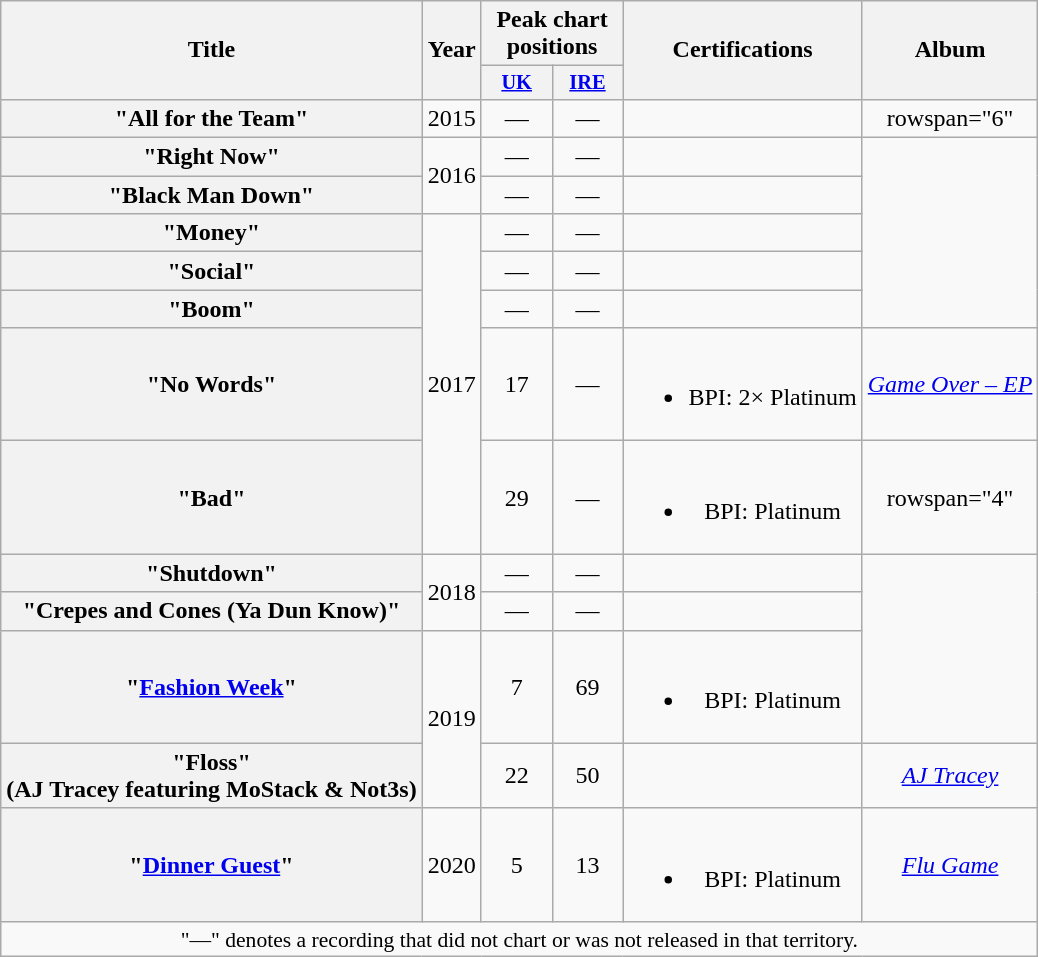<table class="wikitable plainrowheaders" style="text-align:center;">
<tr>
<th scope="col" rowspan="2">Title</th>
<th scope="col" rowspan="2">Year</th>
<th scope="col" colspan="2">Peak chart positions</th>
<th scope="col" rowspan="2">Certifications</th>
<th scope="col" rowspan="2">Album</th>
</tr>
<tr>
<th scope="col" style="width:3em;font-size:85%;"><a href='#'>UK</a><br></th>
<th scope="col" style="width:3em;font-size:85%;"><a href='#'>IRE</a><br></th>
</tr>
<tr>
<th scope="row">"All for the Team"<br></th>
<td>2015</td>
<td>—</td>
<td>—</td>
<td></td>
<td>rowspan="6" </td>
</tr>
<tr>
<th scope="row">"Right Now"<br></th>
<td rowspan="2">2016</td>
<td>—</td>
<td>—</td>
<td></td>
</tr>
<tr>
<th scope="row">"Black Man Down"<br></th>
<td>—</td>
<td>—</td>
<td></td>
</tr>
<tr>
<th scope="row">"Money"<br></th>
<td rowspan="5">2017</td>
<td>—</td>
<td>—</td>
<td></td>
</tr>
<tr>
<th scope="row">"Social"<br></th>
<td>—</td>
<td>—</td>
<td></td>
</tr>
<tr>
<th scope="row">"Boom"<br></th>
<td>—</td>
<td>—</td>
<td></td>
</tr>
<tr>
<th scope="row">"No Words"<br></th>
<td>17</td>
<td>—</td>
<td><br><ul><li>BPI: 2× Platinum</li></ul></td>
<td><em><a href='#'>Game Over – EP</a></em></td>
</tr>
<tr>
<th scope="row">"Bad"<br></th>
<td>29</td>
<td>—</td>
<td><br><ul><li>BPI: Platinum</li></ul></td>
<td>rowspan="4" </td>
</tr>
<tr>
<th scope="row">"Shutdown"<br></th>
<td rowspan="2">2018</td>
<td>—</td>
<td>—</td>
<td></td>
</tr>
<tr>
<th scope="row">"Crepes and Cones (Ya Dun Know)"<br></th>
<td>—</td>
<td>—</td>
<td></td>
</tr>
<tr>
<th scope="row">"<a href='#'>Fashion Week</a>"<br></th>
<td rowspan="2">2019</td>
<td>7</td>
<td>69</td>
<td><br><ul><li>BPI: Platinum</li></ul></td>
</tr>
<tr>
<th scope="row">"Floss"<br><span>(AJ Tracey featuring MoStack & Not3s)</span></th>
<td>22</td>
<td>50</td>
<td></td>
<td><em><a href='#'>AJ Tracey</a></em></td>
</tr>
<tr>
<th scope="row">"<a href='#'>Dinner Guest</a>"<br></th>
<td>2020</td>
<td>5</td>
<td>13</td>
<td><br><ul><li>BPI: Platinum</li></ul></td>
<td><em><a href='#'>Flu Game</a></em></td>
</tr>
<tr>
<td colspan="6" style="font-size:90%">"—" denotes a recording that did not chart or was not released in that territory.</td>
</tr>
</table>
